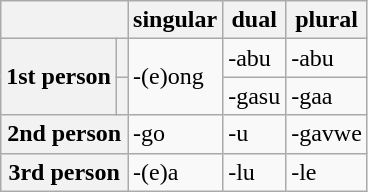<table class="wikitable">
<tr>
<th colspan="2"></th>
<th>singular</th>
<th>dual</th>
<th>plural</th>
</tr>
<tr>
<th rowspan="2">1st person</th>
<th></th>
<td rowspan="2">-(e)ong</td>
<td>-abu</td>
<td>-abu</td>
</tr>
<tr>
<th></th>
<td>-gasu</td>
<td>-gaa</td>
</tr>
<tr>
<th colspan="2">2nd person</th>
<td>-go</td>
<td>-u</td>
<td>-gavwe</td>
</tr>
<tr>
<th colspan="2">3rd person</th>
<td>-(e)a</td>
<td>-lu</td>
<td>-le</td>
</tr>
</table>
